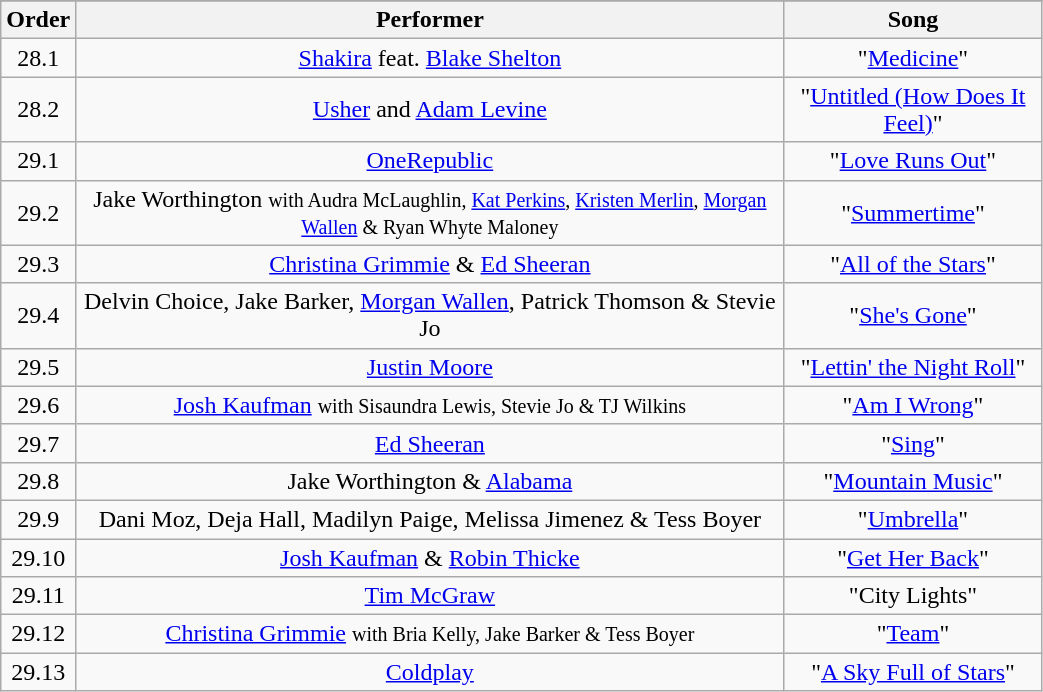<table class="wikitable" style="text-align:center; width:55%;">
<tr>
</tr>
<tr>
<th>Order</th>
<th>Performer</th>
<th>Song</th>
</tr>
<tr>
<td>28.1</td>
<td><a href='#'>Shakira</a> feat. <a href='#'>Blake Shelton</a></td>
<td>"<a href='#'>Medicine</a>"</td>
</tr>
<tr>
<td>28.2</td>
<td><a href='#'>Usher</a> and <a href='#'>Adam Levine</a></td>
<td>"<a href='#'>Untitled (How Does It Feel)</a>"</td>
</tr>
<tr>
<td>29.1</td>
<td><a href='#'>OneRepublic</a></td>
<td>"<a href='#'>Love Runs Out</a>"</td>
</tr>
<tr>
<td>29.2</td>
<td>Jake Worthington <small>with Audra McLaughlin, <a href='#'>Kat Perkins</a>, <a href='#'>Kristen Merlin</a>, <a href='#'>Morgan Wallen</a> & Ryan Whyte Maloney</small></td>
<td>"<a href='#'>Summertime</a>"</td>
</tr>
<tr>
<td>29.3</td>
<td><a href='#'>Christina Grimmie</a> & <a href='#'>Ed Sheeran</a></td>
<td>"<a href='#'>All of the Stars</a>"</td>
</tr>
<tr>
<td>29.4</td>
<td>Delvin Choice, Jake Barker, <a href='#'>Morgan Wallen</a>, Patrick Thomson & Stevie Jo</td>
<td>"<a href='#'>She's Gone</a>"</td>
</tr>
<tr>
<td>29.5</td>
<td><a href='#'>Justin Moore</a></td>
<td>"<a href='#'>Lettin' the Night Roll</a>"</td>
</tr>
<tr>
<td>29.6</td>
<td><a href='#'>Josh Kaufman</a> <small>with Sisaundra Lewis, Stevie Jo & TJ Wilkins</small></td>
<td>"<a href='#'>Am I Wrong</a>"</td>
</tr>
<tr>
<td>29.7</td>
<td><a href='#'>Ed Sheeran</a></td>
<td>"<a href='#'>Sing</a>"</td>
</tr>
<tr>
<td>29.8</td>
<td>Jake Worthington & <a href='#'>Alabama</a></td>
<td>"<a href='#'>Mountain Music</a>"</td>
</tr>
<tr>
<td>29.9</td>
<td>Dani Moz, Deja Hall, Madilyn Paige, Melissa Jimenez & Tess Boyer</td>
<td>"<a href='#'>Umbrella</a>"</td>
</tr>
<tr>
<td>29.10</td>
<td><a href='#'>Josh Kaufman</a> & <a href='#'>Robin Thicke</a></td>
<td>"<a href='#'>Get Her Back</a>"</td>
</tr>
<tr>
<td>29.11</td>
<td><a href='#'>Tim McGraw</a></td>
<td>"City Lights"</td>
</tr>
<tr>
<td>29.12</td>
<td><a href='#'>Christina Grimmie</a> <small>with Bria Kelly, Jake Barker & Tess Boyer</small></td>
<td>"<a href='#'>Team</a>"</td>
</tr>
<tr>
<td>29.13</td>
<td><a href='#'>Coldplay</a></td>
<td>"<a href='#'>A Sky Full of Stars</a>"</td>
</tr>
</table>
